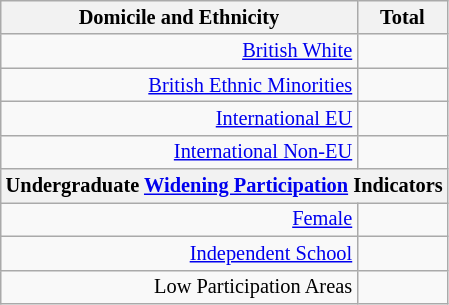<table class="wikitable floatright sortable collapsible mw-collapsible"; style="font-size:85%; text-align:right;">
<tr>
<th>Domicile and Ethnicity</th>
<th colspan="2" data-sort-type=number>Total</th>
</tr>
<tr>
<td><a href='#'>British White</a></td>
<td align=right></td>
</tr>
<tr>
<td><a href='#'>British Ethnic Minorities</a></td>
<td align=right></td>
</tr>
<tr>
<td><a href='#'>International EU</a></td>
<td align=right></td>
</tr>
<tr>
<td><a href='#'>International Non-EU</a></td>
<td align=right></td>
</tr>
<tr>
<th colspan="4" data-sort-type=number>Undergraduate <a href='#'>Widening Participation</a> Indicators</th>
</tr>
<tr>
<td><a href='#'>Female</a></td>
<td align=right></td>
</tr>
<tr>
<td><a href='#'>Independent School</a></td>
<td align=right></td>
</tr>
<tr>
<td>Low Participation Areas</td>
<td align=right></td>
</tr>
</table>
